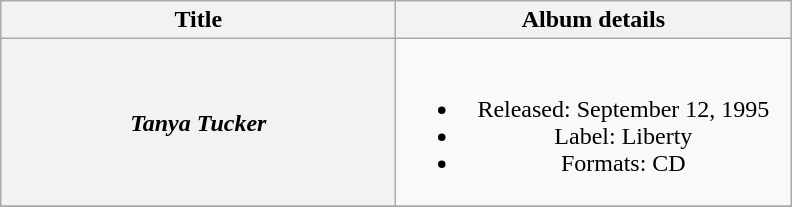<table class="wikitable plainrowheaders" style="text-align:center;">
<tr>
<th scope="col" style="width:16em;">Title</th>
<th scope="col" style="width:16em;">Album details</th>
</tr>
<tr>
<th scope="row"><em>Tanya Tucker</em></th>
<td><br><ul><li>Released: September 12, 1995</li><li>Label: Liberty</li><li>Formats: CD</li></ul></td>
</tr>
<tr>
</tr>
</table>
